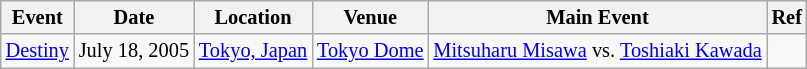<table class="wikitable" style="font-size:85%;">
<tr>
<th>Event</th>
<th>Date</th>
<th>Location</th>
<th>Venue</th>
<th>Main Event</th>
<th>Ref</th>
</tr>
<tr>
<td><a href='#'>Destiny</a></td>
<td>July 18, 2005</td>
<td><a href='#'>Tokyo, Japan</a></td>
<td><a href='#'>Tokyo Dome</a></td>
<td><a href='#'>Mitsuharu Misawa</a> vs. <a href='#'>Toshiaki Kawada</a></td>
<td></td>
</tr>
</table>
